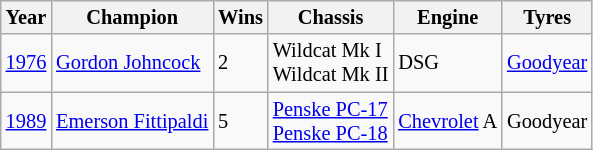<table class="wikitable" style="font-size: 85%">
<tr>
<th><strong>Year</strong></th>
<th><strong>Champion</strong></th>
<th><strong>Wins</strong></th>
<th><strong>Chassis</strong></th>
<th><strong>Engine</strong></th>
<th><strong>Tyres</strong></th>
</tr>
<tr>
<td><a href='#'>1976</a></td>
<td> <a href='#'>Gordon Johncock</a></td>
<td>2</td>
<td>Wildcat Mk I<br> Wildcat Mk II</td>
<td>DSG</td>
<td><a href='#'>Goodyear</a></td>
</tr>
<tr>
<td><a href='#'>1989</a></td>
<td> <a href='#'>Emerson Fittipaldi</a></td>
<td>5</td>
<td><a href='#'>Penske PC-17</a><br> <a href='#'>Penske PC-18</a></td>
<td><a href='#'>Chevrolet</a> A</td>
<td>Goodyear</td>
</tr>
</table>
